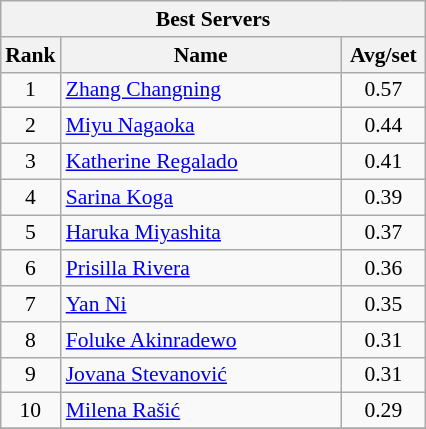<table class="wikitable" style="margin:0.5em auto;width=480;font-size:90%">
<tr>
<th colspan=3>Best Servers</th>
</tr>
<tr>
<th width=30>Rank</th>
<th width=180>Name</th>
<th width=50>Avg/set</th>
</tr>
<tr>
<td align=center>1</td>
<td> <a href='#'>Zhang Changning</a></td>
<td align=center>0.57</td>
</tr>
<tr>
<td align=center>2</td>
<td> <a href='#'>Miyu Nagaoka</a></td>
<td align=center>0.44</td>
</tr>
<tr>
<td align=center>3</td>
<td> <a href='#'>Katherine Regalado</a></td>
<td align=center>0.41</td>
</tr>
<tr>
<td align=center>4</td>
<td> <a href='#'>Sarina Koga</a></td>
<td align=center>0.39</td>
</tr>
<tr>
<td align=center>5</td>
<td> <a href='#'>Haruka Miyashita</a></td>
<td align=center>0.37</td>
</tr>
<tr>
<td align=center>6</td>
<td> <a href='#'>Prisilla Rivera</a></td>
<td align=center>0.36</td>
</tr>
<tr>
<td align=center>7</td>
<td> <a href='#'>Yan Ni</a></td>
<td align=center>0.35</td>
</tr>
<tr>
<td align=center>8</td>
<td> <a href='#'>Foluke Akinradewo</a></td>
<td align=center>0.31</td>
</tr>
<tr>
<td align=center>9</td>
<td> <a href='#'>Jovana Stevanović</a></td>
<td align=center>0.31</td>
</tr>
<tr>
<td align=center>10</td>
<td> <a href='#'>Milena Rašić</a></td>
<td align=center>0.29</td>
</tr>
<tr>
</tr>
</table>
